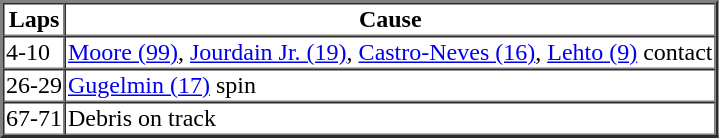<table border=2 cellspacing=0>
<tr>
<th>Laps</th>
<th>Cause</th>
</tr>
<tr>
<td>4-10</td>
<td><a href='#'>Moore (99)</a>, <a href='#'>Jourdain Jr. (19)</a>, <a href='#'>Castro-Neves (16)</a>, <a href='#'>Lehto (9)</a> contact</td>
</tr>
<tr>
<td>26-29</td>
<td><a href='#'>Gugelmin (17)</a> spin</td>
</tr>
<tr>
<td>67-71</td>
<td>Debris on track</td>
</tr>
</table>
